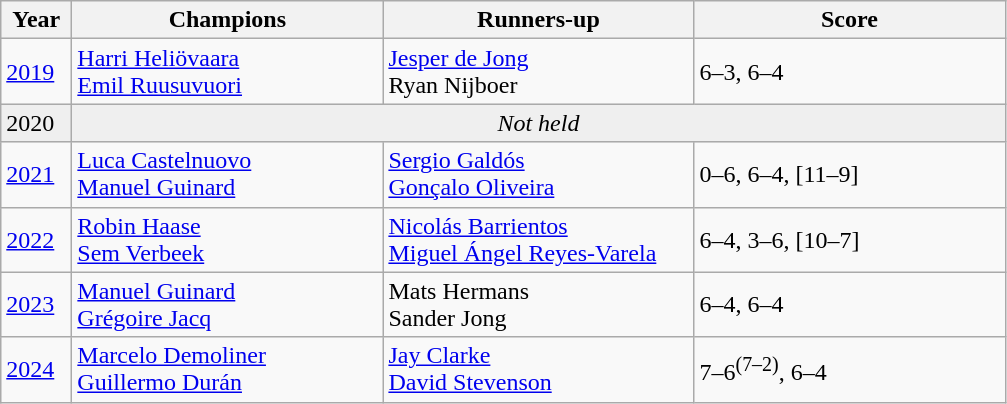<table class="wikitable">
<tr>
<th style="width:40px">Year</th>
<th style="width:200px">Champions</th>
<th style="width:200px">Runners-up</th>
<th style="width:200px" class="unsortable">Score</th>
</tr>
<tr>
<td><a href='#'>2019</a></td>
<td> <a href='#'>Harri Heliövaara</a><br> <a href='#'>Emil Ruusuvuori</a></td>
<td> <a href='#'>Jesper de Jong</a><br> Ryan Nijboer</td>
<td>6–3, 6–4</td>
</tr>
<tr>
<td style="background:#efefef">2020</td>
<td colspan=3 align=center style="background:#efefef"><em>Not held</em></td>
</tr>
<tr>
<td><a href='#'>2021</a></td>
<td> <a href='#'>Luca Castelnuovo</a><br> <a href='#'>Manuel Guinard</a></td>
<td> <a href='#'>Sergio Galdós</a><br> <a href='#'>Gonçalo Oliveira</a></td>
<td>0–6, 6–4, [11–9]</td>
</tr>
<tr>
<td><a href='#'>2022</a></td>
<td> <a href='#'>Robin Haase</a><br> <a href='#'>Sem Verbeek</a></td>
<td> <a href='#'>Nicolás Barrientos</a><br> <a href='#'>Miguel Ángel Reyes-Varela</a></td>
<td>6–4, 3–6, [10–7]</td>
</tr>
<tr>
<td><a href='#'>2023</a></td>
<td> <a href='#'>Manuel Guinard</a><br> <a href='#'>Grégoire Jacq</a></td>
<td> Mats Hermans<br> Sander Jong</td>
<td>6–4, 6–4</td>
</tr>
<tr>
<td><a href='#'>2024</a></td>
<td> <a href='#'>Marcelo Demoliner</a><br> <a href='#'>Guillermo Durán</a></td>
<td> <a href='#'>Jay Clarke</a><br> <a href='#'>David Stevenson</a></td>
<td>7–6<sup>(7–2)</sup>, 6–4</td>
</tr>
</table>
